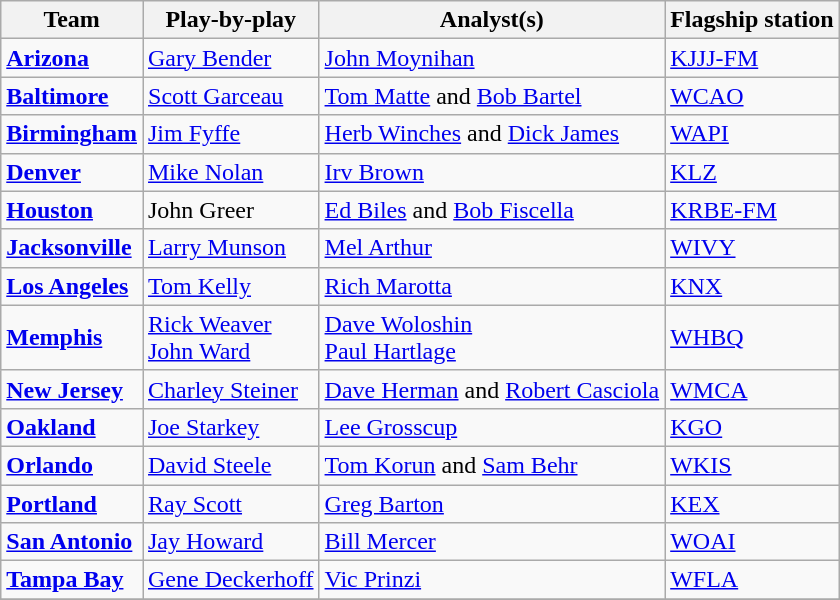<table class="wikitable">
<tr>
<th>Team</th>
<th>Play-by-play</th>
<th>Analyst(s)</th>
<th>Flagship station</th>
</tr>
<tr>
<td><strong><a href='#'>Arizona</a></strong></td>
<td><a href='#'>Gary Bender</a></td>
<td><a href='#'>John Moynihan</a></td>
<td><a href='#'>KJJJ-FM</a></td>
</tr>
<tr>
<td><strong><a href='#'>Baltimore</a></strong></td>
<td><a href='#'>Scott Garceau</a></td>
<td><a href='#'>Tom Matte</a>  and <a href='#'>Bob Bartel</a></td>
<td><a href='#'>WCAO</a></td>
</tr>
<tr>
<td><strong><a href='#'>Birmingham</a></strong></td>
<td><a href='#'>Jim Fyffe</a></td>
<td><a href='#'>Herb Winches</a> and <a href='#'>Dick James</a></td>
<td><a href='#'>WAPI</a></td>
</tr>
<tr>
<td><strong><a href='#'>Denver</a></strong></td>
<td><a href='#'>Mike Nolan</a></td>
<td><a href='#'>Irv Brown</a></td>
<td><a href='#'>KLZ</a></td>
</tr>
<tr>
<td><strong><a href='#'>Houston</a></strong></td>
<td>John Greer</td>
<td><a href='#'>Ed Biles</a> and <a href='#'>Bob Fiscella</a></td>
<td><a href='#'>KRBE-FM</a></td>
</tr>
<tr>
<td><strong><a href='#'>Jacksonville</a></strong></td>
<td><a href='#'>Larry Munson</a></td>
<td><a href='#'>Mel Arthur</a></td>
<td><a href='#'>WIVY</a></td>
</tr>
<tr>
<td><strong><a href='#'>Los Angeles</a></strong></td>
<td><a href='#'>Tom Kelly</a></td>
<td><a href='#'>Rich Marotta</a></td>
<td><a href='#'>KNX</a></td>
</tr>
<tr>
<td><strong><a href='#'>Memphis</a></strong></td>
<td><a href='#'>Rick Weaver</a><br><a href='#'>John Ward</a></td>
<td><a href='#'>Dave Woloshin</a><br><a href='#'>Paul Hartlage</a></td>
<td><a href='#'>WHBQ</a></td>
</tr>
<tr>
<td><strong><a href='#'>New Jersey</a></strong></td>
<td><a href='#'>Charley Steiner</a></td>
<td><a href='#'>Dave Herman</a> and <a href='#'>Robert Casciola</a></td>
<td><a href='#'>WMCA</a></td>
</tr>
<tr>
<td><strong><a href='#'>Oakland</a></strong></td>
<td><a href='#'>Joe Starkey</a></td>
<td><a href='#'>Lee Grosscup</a></td>
<td><a href='#'>KGO</a></td>
</tr>
<tr>
<td><strong><a href='#'>Orlando</a></strong></td>
<td><a href='#'>David Steele</a></td>
<td><a href='#'>Tom Korun</a> and <a href='#'>Sam Behr</a></td>
<td><a href='#'>WKIS</a></td>
</tr>
<tr>
<td><strong><a href='#'>Portland</a></strong></td>
<td><a href='#'>Ray Scott</a></td>
<td><a href='#'>Greg Barton</a></td>
<td><a href='#'>KEX</a></td>
</tr>
<tr>
<td><strong><a href='#'>San Antonio</a></strong></td>
<td><a href='#'>Jay Howard</a></td>
<td><a href='#'>Bill Mercer</a></td>
<td><a href='#'>WOAI</a></td>
</tr>
<tr>
<td><strong><a href='#'>Tampa Bay</a></strong></td>
<td><a href='#'>Gene Deckerhoff</a></td>
<td><a href='#'>Vic Prinzi</a></td>
<td><a href='#'>WFLA</a></td>
</tr>
<tr>
</tr>
</table>
